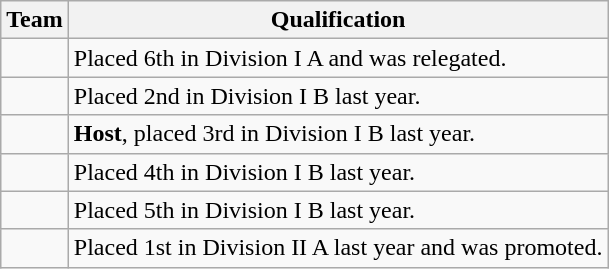<table class="wikitable">
<tr>
<th>Team</th>
<th>Qualification</th>
</tr>
<tr>
<td></td>
<td>Placed 6th in Division I A and was relegated.</td>
</tr>
<tr>
<td></td>
<td>Placed 2nd in Division I B last year.</td>
</tr>
<tr>
<td></td>
<td><strong>Host</strong>, placed 3rd in Division I B last year.</td>
</tr>
<tr>
<td></td>
<td>Placed 4th in Division I B last year.</td>
</tr>
<tr>
<td></td>
<td>Placed 5th in Division I B last year.</td>
</tr>
<tr>
<td></td>
<td>Placed 1st in Division II A last year and was promoted.</td>
</tr>
</table>
